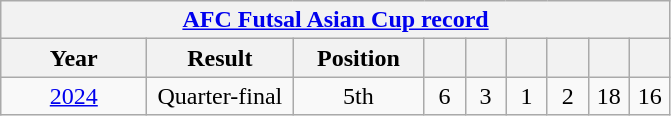<table class="wikitable" style="text-align: center;">
<tr>
<th colspan="9"><a href='#'>AFC Futsal Asian Cup record</a></th>
</tr>
<tr>
<th width="90">Year</th>
<th width="90">Result</th>
<th width="80">Position</th>
<th width="20"></th>
<th width="20"></th>
<th width="20"></th>
<th width="20"></th>
<th width="20"></th>
<th width="20"></th>
</tr>
<tr>
<td> <a href='#'>2024</a></td>
<td>Quarter-final</td>
<td>5th</td>
<td>6</td>
<td>3</td>
<td>1</td>
<td>2</td>
<td>18</td>
<td>16</td>
</tr>
</table>
